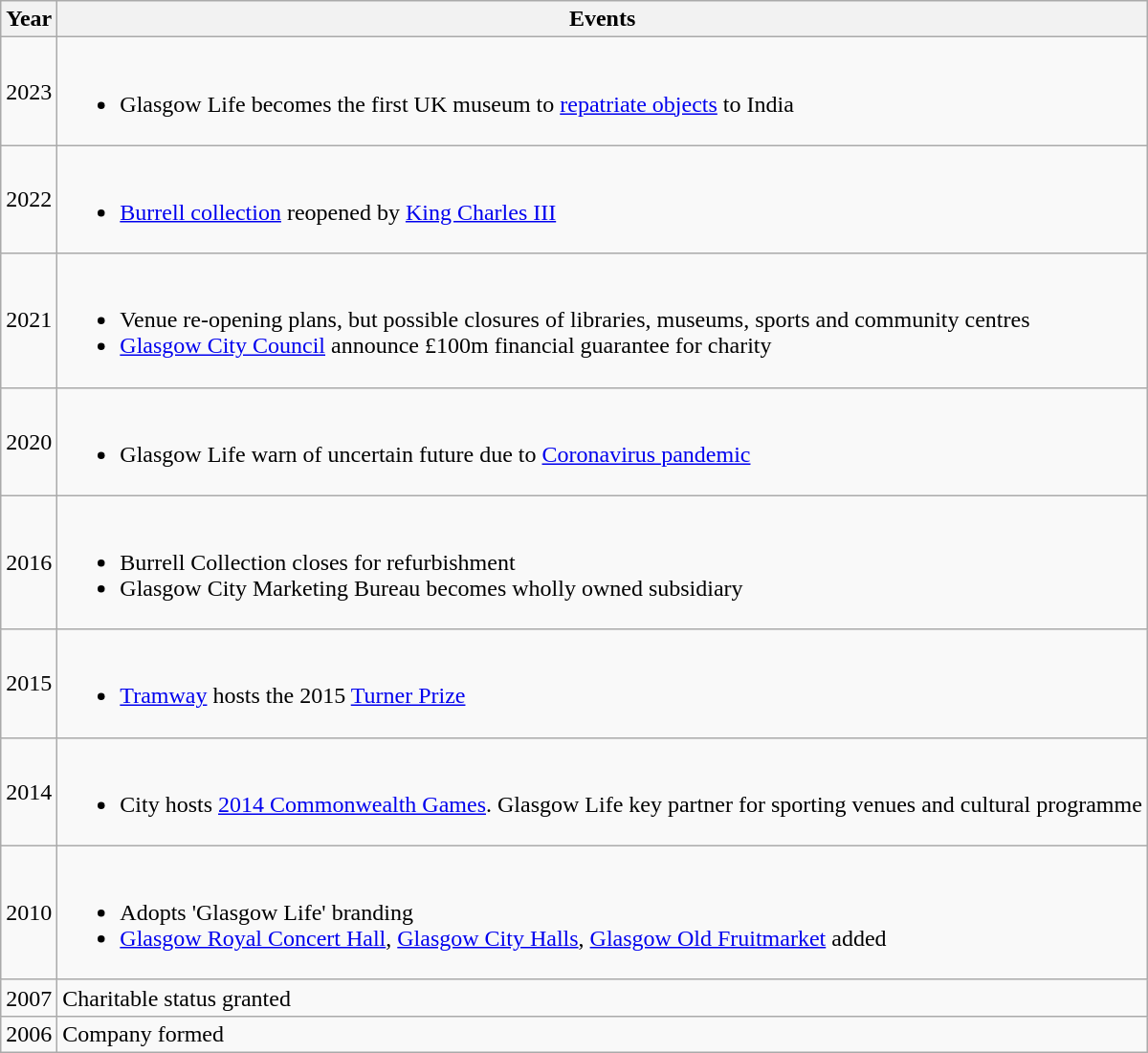<table class="wikitable">
<tr>
<th>Year</th>
<th>Events</th>
</tr>
<tr>
<td>2023</td>
<td><br><ul><li>Glasgow Life becomes the first UK museum to <a href='#'>repatriate objects</a> to India</li></ul></td>
</tr>
<tr>
<td>2022</td>
<td><br><ul><li><a href='#'>Burrell collection</a> reopened by <a href='#'>King Charles III</a></li></ul></td>
</tr>
<tr>
<td>2021</td>
<td><br><ul><li>Venue re-opening plans, but possible closures of libraries, museums, sports and community centres</li><li><a href='#'>Glasgow City Council</a> announce £100m financial guarantee for charity</li></ul></td>
</tr>
<tr>
<td>2020</td>
<td><br><ul><li>Glasgow Life warn of uncertain future due to <a href='#'>Coronavirus pandemic</a></li></ul></td>
</tr>
<tr>
<td>2016</td>
<td><br><ul><li>Burrell Collection closes for refurbishment</li><li>Glasgow City Marketing Bureau becomes wholly owned subsidiary</li></ul></td>
</tr>
<tr>
<td>2015</td>
<td><br><ul><li><a href='#'>Tramway</a> hosts the 2015 <a href='#'>Turner Prize</a></li></ul></td>
</tr>
<tr>
<td>2014</td>
<td><br><ul><li>City hosts <a href='#'>2014 Commonwealth Games</a>. Glasgow Life key partner for sporting venues and cultural programme</li></ul></td>
</tr>
<tr>
<td>2010</td>
<td><br><ul><li>Adopts 'Glasgow Life' branding</li><li><a href='#'>Glasgow Royal Concert Hall</a>, <a href='#'>Glasgow City Halls</a>, <a href='#'>Glasgow Old Fruitmarket</a> added</li></ul></td>
</tr>
<tr>
<td>2007</td>
<td>Charitable status granted</td>
</tr>
<tr>
<td>2006</td>
<td>Company formed</td>
</tr>
</table>
